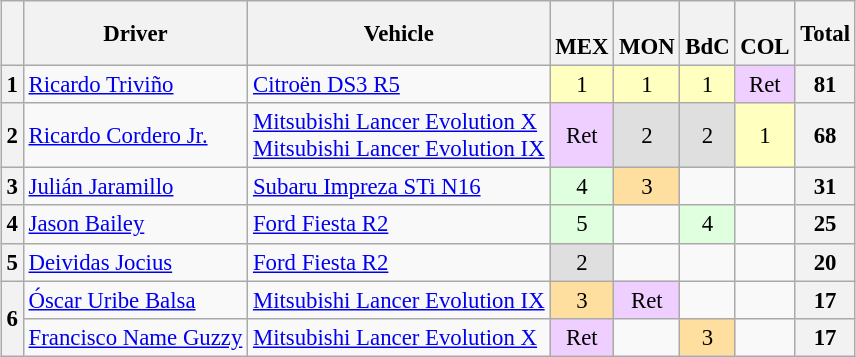<table>
<tr>
<td valign="top"><br><table class="wikitable" style="font-size: 95%; text-align: center;">
<tr>
<th></th>
<th>Driver</th>
<th>Vehicle</th>
<th><br>MEX</th>
<th><br>MON</th>
<th><br>BdC</th>
<th><br>COL</th>
<th>Total</th>
</tr>
<tr>
<th>1</th>
<td align=left> <a href='#'>Ricardo Triviño</a></td>
<td align=left><a href='#'>Citroën DS3 R5</a></td>
<td style="background:#ffffbf;">1</td>
<td style="background:#ffffbf;">1</td>
<td style="background:#ffffbf;">1</td>
<td style="background:#efcfff;">Ret</td>
<th>81</th>
</tr>
<tr>
<th>2</th>
<td align=left> <a href='#'>Ricardo Cordero Jr.</a></td>
<td align=left><a href='#'>Mitsubishi Lancer Evolution X</a><br> <a href='#'>Mitsubishi Lancer Evolution IX</a></td>
<td style="background:#efcfff;">Ret</td>
<td style="background:#dfdfdf;">2</td>
<td style="background:#dfdfdf;">2</td>
<td style="background:#ffffbf;">1</td>
<th>68</th>
</tr>
<tr>
<th>3</th>
<td align=left> <a href='#'>Julián Jaramillo</a></td>
<td align=left><a href='#'>Subaru Impreza STi N16</a></td>
<td style="background:#dfffdf;">4</td>
<td style="background:#ffdf9f;">3</td>
<td></td>
<td></td>
<th>31</th>
</tr>
<tr>
<th>4</th>
<td align=left> <a href='#'>Jason Bailey</a></td>
<td align=left><a href='#'>Ford Fiesta R2</a></td>
<td style="background:#dfffdf;">5</td>
<td></td>
<td style="background:#dfffdf;">4</td>
<td></td>
<th>25</th>
</tr>
<tr>
<th>5</th>
<td align=left> <a href='#'>Deividas Jocius</a></td>
<td align=left><a href='#'>Ford Fiesta R2</a></td>
<td style="background:#dfdfdf;">2</td>
<td></td>
<td></td>
<td></td>
<th>20</th>
</tr>
<tr>
<th rowspan=2>6</th>
<td align=left> <a href='#'>Óscar Uribe Balsa</a></td>
<td align=left><a href='#'>Mitsubishi Lancer Evolution IX</a></td>
<td style="background:#ffdf9f;">3</td>
<td style="background:#efcfff;">Ret</td>
<td></td>
<td></td>
<th>17</th>
</tr>
<tr>
<td align=left> <a href='#'>Francisco Name Guzzy</a></td>
<td align=left><a href='#'>Mitsubishi Lancer Evolution X</a></td>
<td style="background:#efcfff;">Ret</td>
<td></td>
<td style="background:#ffdf9f;">3</td>
<td></td>
<th>17</th>
</tr>
</table>
</td>
<td><br></td>
</tr>
</table>
